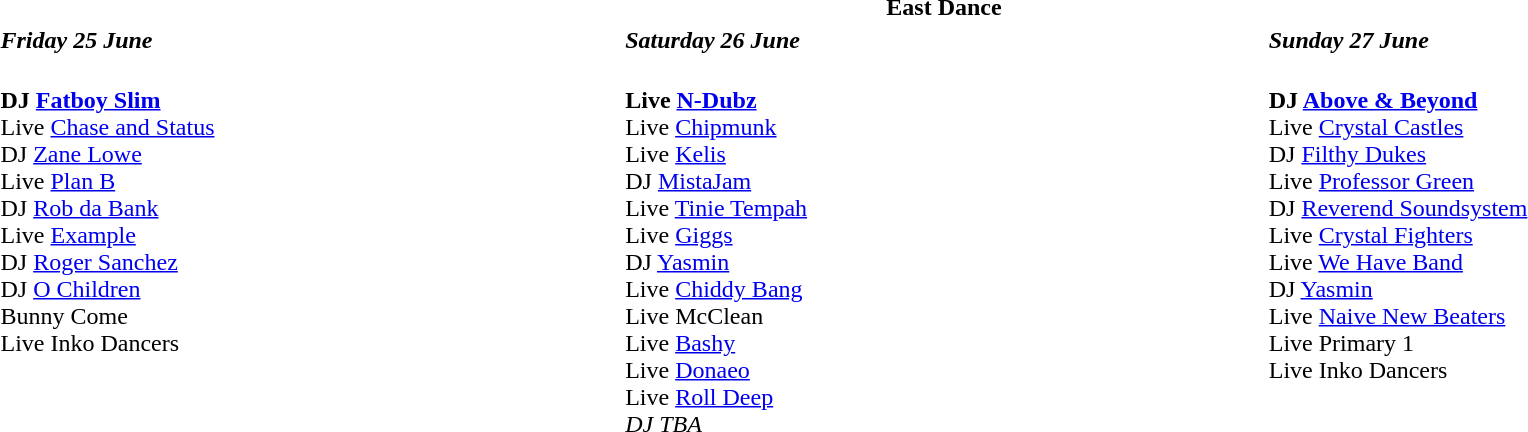<table class="collapsible collapsed" style="width:100%;">
<tr>
<th colspan=3>East Dance</th>
</tr>
<tr>
<td style="width:33%;"><strong><em>Friday 25 June</em></strong></td>
<td style="width:34%;"><strong><em>Saturday 26 June</em></strong></td>
<td style="width:33%;"><strong><em>Sunday 27 June</em></strong></td>
</tr>
<tr valign="top">
<td><br><strong>DJ <a href='#'>Fatboy Slim</a></strong><br>Live <a href='#'>Chase and Status</a><br>DJ <a href='#'>Zane Lowe</a><br>Live <a href='#'>Plan B</a><br>DJ <a href='#'>Rob da Bank</a><br>Live <a href='#'>Example</a><br>DJ <a href='#'>Roger Sanchez</a><br>DJ <a href='#'>O Children</a><br>Bunny Come<br>Live Inko Dancers</td>
<td><br><strong>Live <a href='#'>N-Dubz</a></strong><br>Live <a href='#'>Chipmunk</a><br>Live <a href='#'>Kelis</a><br>DJ <a href='#'>MistaJam</a><br>Live <a href='#'>Tinie Tempah</a><br>Live <a href='#'>Giggs</a><br>DJ <a href='#'>Yasmin</a><br>Live <a href='#'>Chiddy Bang</a><br>Live McClean<br>Live <a href='#'>Bashy</a><br>Live <a href='#'>Donaeo</a><br>Live <a href='#'>Roll Deep</a><br><em>DJ TBA</em></td>
<td><br><strong>DJ <a href='#'>Above & Beyond</a></strong><br>Live <a href='#'>Crystal Castles</a><br>DJ <a href='#'>Filthy Dukes</a><br>Live <a href='#'>Professor Green</a><br>DJ <a href='#'>Reverend Soundsystem</a><br>Live <a href='#'>Crystal Fighters</a><br>Live <a href='#'>We Have Band</a><br>DJ <a href='#'>Yasmin</a><br>Live <a href='#'>Naive New Beaters</a><br>Live Primary 1<br>Live Inko Dancers</td>
</tr>
</table>
